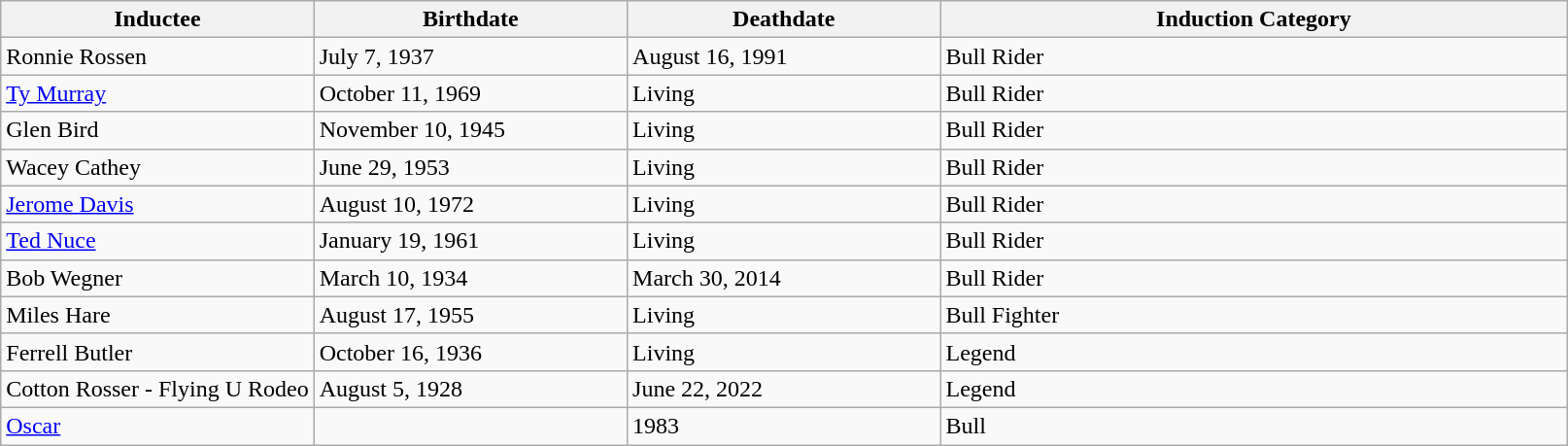<table class="wikitable sortable">
<tr>
<th scope="col" width="20%">Inductee</th>
<th scope="col" width="20%">Birthdate</th>
<th scope="col" width="20%">Deathdate</th>
<th scope="col" width="40%">Induction Category</th>
</tr>
<tr>
<td>Ronnie Rossen</td>
<td>July 7, 1937</td>
<td>August 16, 1991</td>
<td>Bull Rider</td>
</tr>
<tr>
<td><a href='#'>Ty Murray</a></td>
<td>October 11, 1969</td>
<td>Living</td>
<td>Bull Rider</td>
</tr>
<tr>
<td>Glen Bird</td>
<td>November 10, 1945</td>
<td>Living</td>
<td>Bull Rider</td>
</tr>
<tr>
<td>Wacey Cathey</td>
<td>June 29, 1953</td>
<td>Living</td>
<td>Bull Rider</td>
</tr>
<tr>
<td><a href='#'>Jerome Davis</a></td>
<td>August 10, 1972</td>
<td>Living</td>
<td>Bull Rider</td>
</tr>
<tr>
<td><a href='#'>Ted Nuce</a></td>
<td>January 19, 1961</td>
<td>Living</td>
<td>Bull Rider</td>
</tr>
<tr>
<td>Bob Wegner</td>
<td>March 10, 1934</td>
<td>March 30, 2014</td>
<td>Bull Rider</td>
</tr>
<tr>
<td>Miles Hare</td>
<td>August 17, 1955</td>
<td>Living</td>
<td>Bull Fighter</td>
</tr>
<tr>
<td>Ferrell Butler</td>
<td>October 16, 1936</td>
<td>Living</td>
<td>Legend</td>
</tr>
<tr>
<td>Cotton Rosser - Flying U Rodeo</td>
<td>August 5, 1928</td>
<td>June 22, 2022</td>
<td>Legend</td>
</tr>
<tr>
<td><a href='#'>Oscar</a></td>
<td></td>
<td>1983</td>
<td>Bull</td>
</tr>
</table>
